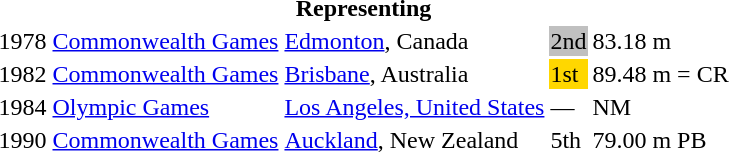<table>
<tr>
<th colspan="5">Representing </th>
</tr>
<tr>
<td>1978</td>
<td><a href='#'>Commonwealth Games</a></td>
<td><a href='#'>Edmonton</a>, Canada</td>
<td bgcolor="silver">2nd</td>
<td>83.18 m</td>
</tr>
<tr>
<td>1982</td>
<td><a href='#'>Commonwealth Games</a></td>
<td><a href='#'>Brisbane</a>, Australia</td>
<td bgcolor="gold">1st</td>
<td>89.48 m = CR</td>
</tr>
<tr>
<td>1984</td>
<td><a href='#'>Olympic Games</a></td>
<td><a href='#'>Los Angeles, United States</a></td>
<td>—</td>
<td>NM</td>
</tr>
<tr>
<td>1990</td>
<td><a href='#'>Commonwealth Games</a></td>
<td><a href='#'>Auckland</a>, New Zealand</td>
<td>5th</td>
<td>79.00 m PB</td>
</tr>
</table>
